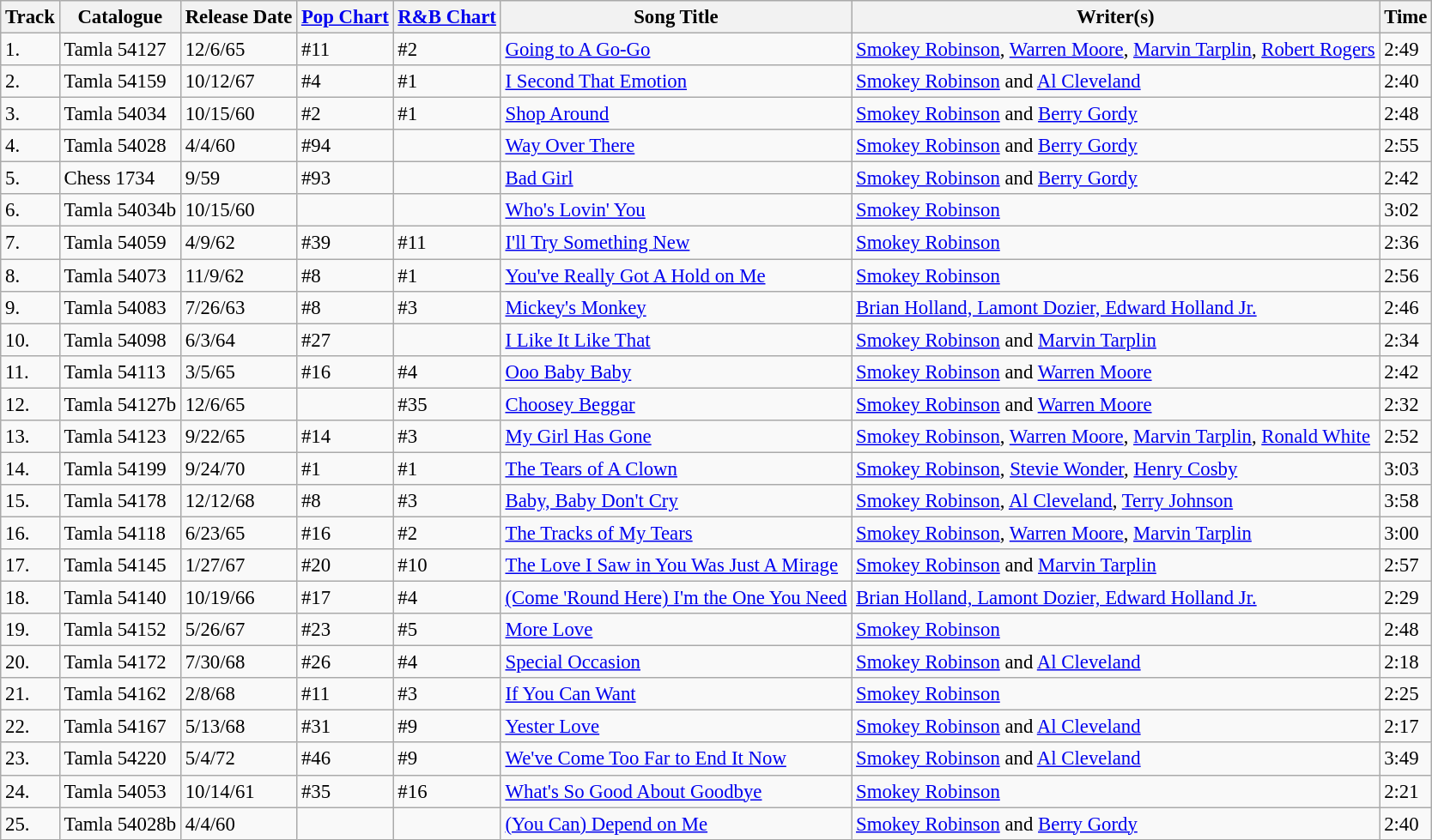<table class="wikitable" style="font-size:95%;">
<tr>
<th>Track</th>
<th>Catalogue</th>
<th>Release Date</th>
<th><a href='#'>Pop Chart</a></th>
<th><a href='#'>R&B Chart</a></th>
<th>Song Title</th>
<th>Writer(s)</th>
<th>Time</th>
</tr>
<tr>
<td>1.</td>
<td>Tamla 54127</td>
<td>12/6/65</td>
<td>#11</td>
<td>#2</td>
<td><a href='#'>Going to A Go-Go</a></td>
<td><a href='#'>Smokey Robinson</a>, <a href='#'>Warren Moore</a>, <a href='#'>Marvin Tarplin</a>, <a href='#'>Robert Rogers</a></td>
<td>2:49</td>
</tr>
<tr>
<td>2.</td>
<td>Tamla 54159</td>
<td>10/12/67</td>
<td>#4</td>
<td>#1</td>
<td><a href='#'>I Second That Emotion</a></td>
<td><a href='#'>Smokey Robinson</a> and <a href='#'>Al Cleveland</a></td>
<td>2:40</td>
</tr>
<tr>
<td>3.</td>
<td>Tamla 54034</td>
<td>10/15/60</td>
<td>#2</td>
<td>#1</td>
<td><a href='#'>Shop Around</a></td>
<td><a href='#'>Smokey Robinson</a> and <a href='#'>Berry Gordy</a></td>
<td>2:48</td>
</tr>
<tr>
<td>4.</td>
<td>Tamla 54028</td>
<td>4/4/60</td>
<td>#94</td>
<td></td>
<td><a href='#'>Way Over There</a></td>
<td><a href='#'>Smokey Robinson</a> and <a href='#'>Berry Gordy</a></td>
<td>2:55</td>
</tr>
<tr>
<td>5.</td>
<td>Chess 1734</td>
<td>9/59</td>
<td>#93</td>
<td></td>
<td><a href='#'>Bad Girl</a></td>
<td><a href='#'>Smokey Robinson</a> and <a href='#'>Berry Gordy</a></td>
<td>2:42</td>
</tr>
<tr>
<td>6.</td>
<td>Tamla 54034b</td>
<td>10/15/60</td>
<td></td>
<td></td>
<td><a href='#'>Who's Lovin' You</a></td>
<td><a href='#'>Smokey Robinson</a></td>
<td>3:02</td>
</tr>
<tr>
<td>7.</td>
<td>Tamla 54059</td>
<td>4/9/62</td>
<td>#39</td>
<td>#11</td>
<td><a href='#'>I'll Try Something New</a></td>
<td><a href='#'>Smokey Robinson</a></td>
<td>2:36</td>
</tr>
<tr>
<td>8.</td>
<td>Tamla 54073</td>
<td>11/9/62</td>
<td>#8</td>
<td>#1</td>
<td><a href='#'>You've Really Got A Hold on Me</a></td>
<td><a href='#'>Smokey Robinson</a></td>
<td>2:56</td>
</tr>
<tr>
<td>9.</td>
<td>Tamla 54083</td>
<td>7/26/63</td>
<td>#8</td>
<td>#3</td>
<td><a href='#'>Mickey's Monkey</a></td>
<td><a href='#'>Brian Holland, Lamont Dozier, Edward Holland Jr.</a></td>
<td>2:46</td>
</tr>
<tr>
<td>10.</td>
<td>Tamla 54098</td>
<td>6/3/64</td>
<td>#27</td>
<td></td>
<td><a href='#'>I Like It Like That</a></td>
<td><a href='#'>Smokey Robinson</a> and <a href='#'>Marvin Tarplin</a></td>
<td>2:34</td>
</tr>
<tr>
<td>11.</td>
<td>Tamla 54113</td>
<td>3/5/65</td>
<td>#16</td>
<td>#4</td>
<td><a href='#'>Ooo Baby Baby</a></td>
<td><a href='#'>Smokey Robinson</a> and <a href='#'>Warren Moore</a></td>
<td>2:42</td>
</tr>
<tr>
<td>12.</td>
<td>Tamla 54127b</td>
<td>12/6/65</td>
<td></td>
<td>#35</td>
<td><a href='#'>Choosey Beggar</a></td>
<td><a href='#'>Smokey Robinson</a> and <a href='#'>Warren Moore</a></td>
<td>2:32</td>
</tr>
<tr>
<td>13.</td>
<td>Tamla 54123</td>
<td>9/22/65</td>
<td>#14</td>
<td>#3</td>
<td><a href='#'>My Girl Has Gone</a></td>
<td><a href='#'>Smokey Robinson</a>, <a href='#'>Warren Moore</a>, <a href='#'>Marvin Tarplin</a>, <a href='#'>Ronald White</a></td>
<td>2:52</td>
</tr>
<tr>
<td>14.</td>
<td>Tamla 54199</td>
<td>9/24/70</td>
<td>#1</td>
<td>#1</td>
<td><a href='#'>The Tears of A Clown</a></td>
<td><a href='#'>Smokey Robinson</a>, <a href='#'>Stevie Wonder</a>, <a href='#'>Henry Cosby</a></td>
<td>3:03</td>
</tr>
<tr>
<td>15.</td>
<td>Tamla 54178</td>
<td>12/12/68</td>
<td>#8</td>
<td>#3</td>
<td><a href='#'>Baby, Baby Don't Cry</a></td>
<td><a href='#'>Smokey Robinson</a>, <a href='#'>Al Cleveland</a>, <a href='#'>Terry Johnson</a></td>
<td>3:58</td>
</tr>
<tr>
<td>16.</td>
<td>Tamla 54118</td>
<td>6/23/65</td>
<td>#16</td>
<td>#2</td>
<td><a href='#'>The Tracks of My Tears</a></td>
<td><a href='#'>Smokey Robinson</a>, <a href='#'>Warren Moore</a>, <a href='#'>Marvin Tarplin</a></td>
<td>3:00</td>
</tr>
<tr>
<td>17.</td>
<td>Tamla 54145</td>
<td>1/27/67</td>
<td>#20</td>
<td>#10</td>
<td><a href='#'>The Love I Saw in You Was Just A Mirage</a></td>
<td><a href='#'>Smokey Robinson</a> and <a href='#'>Marvin Tarplin</a></td>
<td>2:57</td>
</tr>
<tr>
<td>18.</td>
<td>Tamla 54140</td>
<td>10/19/66</td>
<td>#17</td>
<td>#4</td>
<td><a href='#'>(Come 'Round Here) I'm the One You Need</a></td>
<td><a href='#'>Brian Holland, Lamont Dozier, Edward Holland Jr.</a></td>
<td>2:29</td>
</tr>
<tr>
<td>19.</td>
<td>Tamla 54152</td>
<td>5/26/67</td>
<td>#23</td>
<td>#5</td>
<td><a href='#'>More Love</a></td>
<td><a href='#'>Smokey Robinson</a></td>
<td>2:48</td>
</tr>
<tr>
<td>20.</td>
<td>Tamla 54172</td>
<td>7/30/68</td>
<td>#26</td>
<td>#4</td>
<td><a href='#'>Special Occasion</a></td>
<td><a href='#'>Smokey Robinson</a> and <a href='#'>Al Cleveland</a></td>
<td>2:18</td>
</tr>
<tr>
<td>21.</td>
<td>Tamla 54162</td>
<td>2/8/68</td>
<td>#11</td>
<td>#3</td>
<td><a href='#'>If You Can Want</a></td>
<td><a href='#'>Smokey Robinson</a></td>
<td>2:25</td>
</tr>
<tr>
<td>22.</td>
<td>Tamla 54167</td>
<td>5/13/68</td>
<td>#31</td>
<td>#9</td>
<td><a href='#'>Yester Love</a></td>
<td><a href='#'>Smokey Robinson</a> and <a href='#'>Al Cleveland</a></td>
<td>2:17</td>
</tr>
<tr>
<td>23.</td>
<td>Tamla 54220</td>
<td>5/4/72</td>
<td>#46</td>
<td>#9</td>
<td><a href='#'>We've Come Too Far to End It Now</a></td>
<td><a href='#'>Smokey Robinson</a> and <a href='#'>Al Cleveland</a></td>
<td>3:49</td>
</tr>
<tr>
<td>24.</td>
<td>Tamla 54053</td>
<td>10/14/61</td>
<td>#35</td>
<td>#16</td>
<td><a href='#'>What's So Good About Goodbye</a></td>
<td><a href='#'>Smokey Robinson</a></td>
<td>2:21</td>
</tr>
<tr>
<td>25.</td>
<td>Tamla 54028b</td>
<td>4/4/60</td>
<td></td>
<td></td>
<td><a href='#'>(You Can) Depend on Me</a></td>
<td><a href='#'>Smokey Robinson</a> and <a href='#'>Berry Gordy</a></td>
<td>2:40</td>
</tr>
</table>
